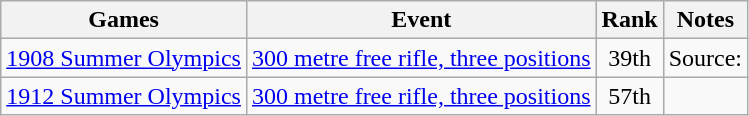<table class="wikitable" style=" text-align:center;">
<tr>
<th>Games</th>
<th>Event</th>
<th>Rank</th>
<th>Notes</th>
</tr>
<tr>
<td style="white-space: nowrap;"><a href='#'>1908 Summer Olympics</a></td>
<td style="white-space: nowrap;"><a href='#'>300 metre free rifle, three positions</a></td>
<td>39th</td>
<td align=left>Source:</td>
</tr>
<tr>
<td style="white-space: nowrap;"><a href='#'>1912 Summer Olympics</a></td>
<td style="white-space: nowrap;"><a href='#'>300 metre free rifle, three positions</a></td>
<td>57th</td>
<td align=left></td>
</tr>
</table>
